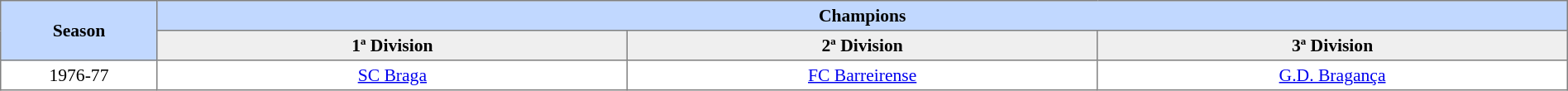<table border=1 style="border-collapse:collapse; font-size:90%;" cellpadding=3 cellspacing=0 width=100%>
<tr bgcolor=#C1D8FF>
<th rowspan=2 width=5%>Season</th>
<th colspan=3>Champions</th>
</tr>
<tr bgcolor=#EFEFEF>
<th width=15%>1ª Division</th>
<th width=15%>2ª Division</th>
<th width=15%>3ª Division</th>
</tr>
<tr align=center>
<td>1976-77</td>
<td><a href='#'>SC Braga</a></td>
<td><a href='#'>FC Barreirense</a></td>
<td><a href='#'>G.D. Bragança</a></td>
</tr>
</table>
